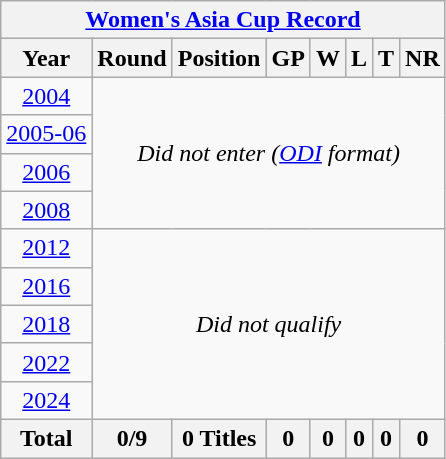<table class="wikitable" style="text-align: center; width=900px;">
<tr>
<th colspan="8"><a href='#'>Women's Asia Cup Record</a></th>
</tr>
<tr>
<th>Year</th>
<th>Round</th>
<th>Position</th>
<th>GP</th>
<th>W</th>
<th>L</th>
<th>T</th>
<th>NR</th>
</tr>
<tr>
<td><a href='#'>2004</a> </td>
<td colspan="7" rowspan="4"><em>Did not enter (<a href='#'>ODI</a> format)</em></td>
</tr>
<tr>
<td><a href='#'>2005-06</a> </td>
</tr>
<tr>
<td><a href='#'>2006</a> </td>
</tr>
<tr>
<td><a href='#'>2008</a> </td>
</tr>
<tr>
<td><a href='#'>2012</a> </td>
<td colspan="7" rowspan="5"><em>Did not qualify</em></td>
</tr>
<tr>
<td><a href='#'>2016</a> </td>
</tr>
<tr>
<td><a href='#'>2018</a> </td>
</tr>
<tr>
<td><a href='#'>2022</a> </td>
</tr>
<tr>
<td><a href='#'>2024</a> </td>
</tr>
<tr>
<th>Total</th>
<th>0/9</th>
<th>0 Titles</th>
<th>0</th>
<th>0</th>
<th>0</th>
<th>0</th>
<th>0</th>
</tr>
</table>
